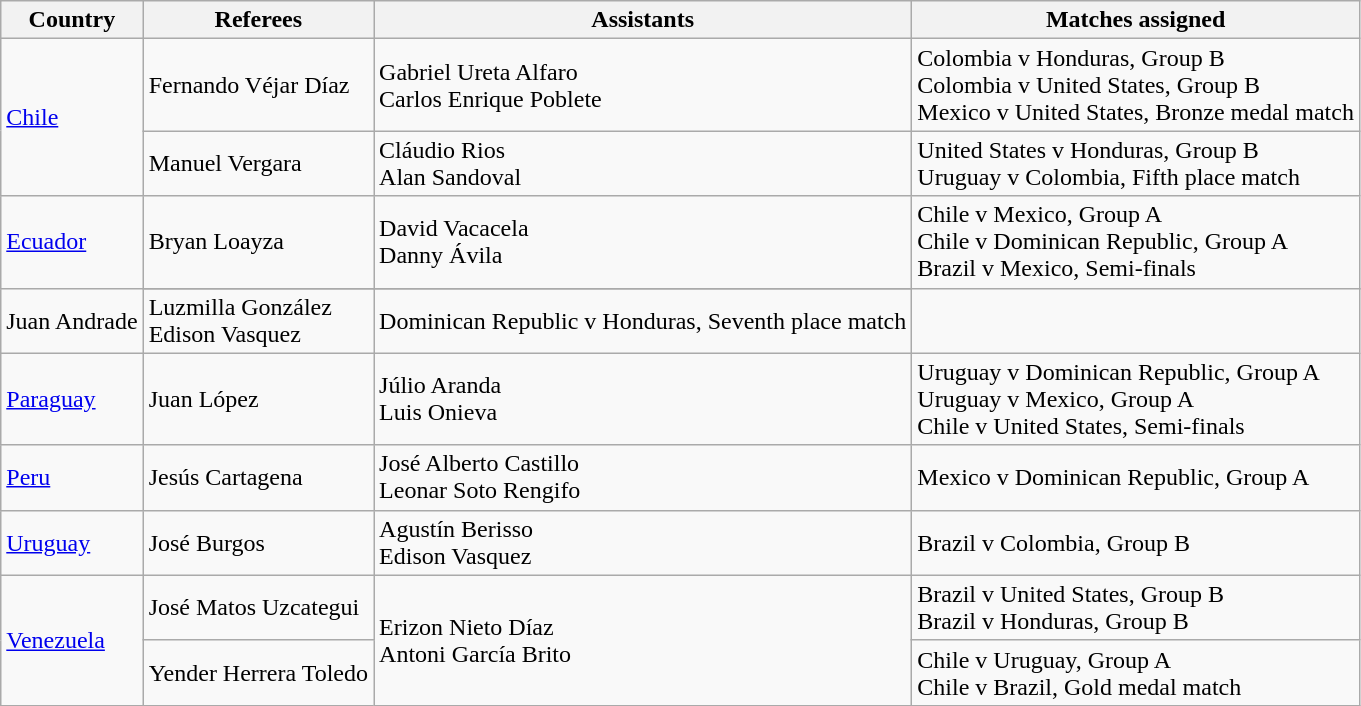<table class="wikitable">
<tr>
<th>Country</th>
<th>Referees</th>
<th>Assistants</th>
<th>Matches assigned</th>
</tr>
<tr>
<td rowspan=2><a href='#'>Chile</a></td>
<td>Fernando Véjar Díaz</td>
<td>Gabriel Ureta Alfaro <br> Carlos Enrique Poblete</td>
<td>Colombia v Honduras, Group B <br> Colombia v United States, Group B <br> Mexico v United States, Bronze medal match</td>
</tr>
<tr>
<td>Manuel Vergara</td>
<td>Cláudio Rios <br> Alan Sandoval</td>
<td>United States v Honduras, Group B <br> Uruguay v Colombia, Fifth place match</td>
</tr>
<tr>
<td rowspan=2><a href='#'>Ecuador</a></td>
<td>Bryan Loayza</td>
<td>David Vacacela <br> Danny Ávila</td>
<td>Chile v Mexico, Group A <br> Chile v Dominican Republic, Group A <br> Brazil v Mexico, Semi-finals</td>
</tr>
<tr>
</tr>
<tr>
<td>Juan Andrade</td>
<td>Luzmilla González <br> Edison Vasquez</td>
<td>Dominican Republic v Honduras, Seventh place match</td>
</tr>
<tr>
<td><a href='#'>Paraguay</a></td>
<td>Juan López</td>
<td>Júlio Aranda <br> Luis Onieva</td>
<td>Uruguay v Dominican Republic, Group A <br> Uruguay v Mexico, Group A <br> Chile v United States, Semi-finals</td>
</tr>
<tr>
<td><a href='#'>Peru</a></td>
<td>Jesús Cartagena</td>
<td>José Alberto Castillo <br> Leonar Soto Rengifo</td>
<td>Mexico v Dominican Republic, Group A</td>
</tr>
<tr>
<td><a href='#'>Uruguay</a></td>
<td>José Burgos</td>
<td>Agustín Berisso <br> Edison Vasquez </td>
<td>Brazil v Colombia, Group B</td>
</tr>
<tr>
<td rowspan=2><a href='#'>Venezuela</a></td>
<td>José Matos Uzcategui</td>
<td rowspan=2>Erizon Nieto Díaz <br> Antoni García Brito</td>
<td>Brazil v United States, Group B <br> Brazil v Honduras, Group B</td>
</tr>
<tr>
<td>Yender Herrera Toledo</td>
<td>Chile v Uruguay, Group A <br> Chile v Brazil, Gold medal match</td>
</tr>
</table>
